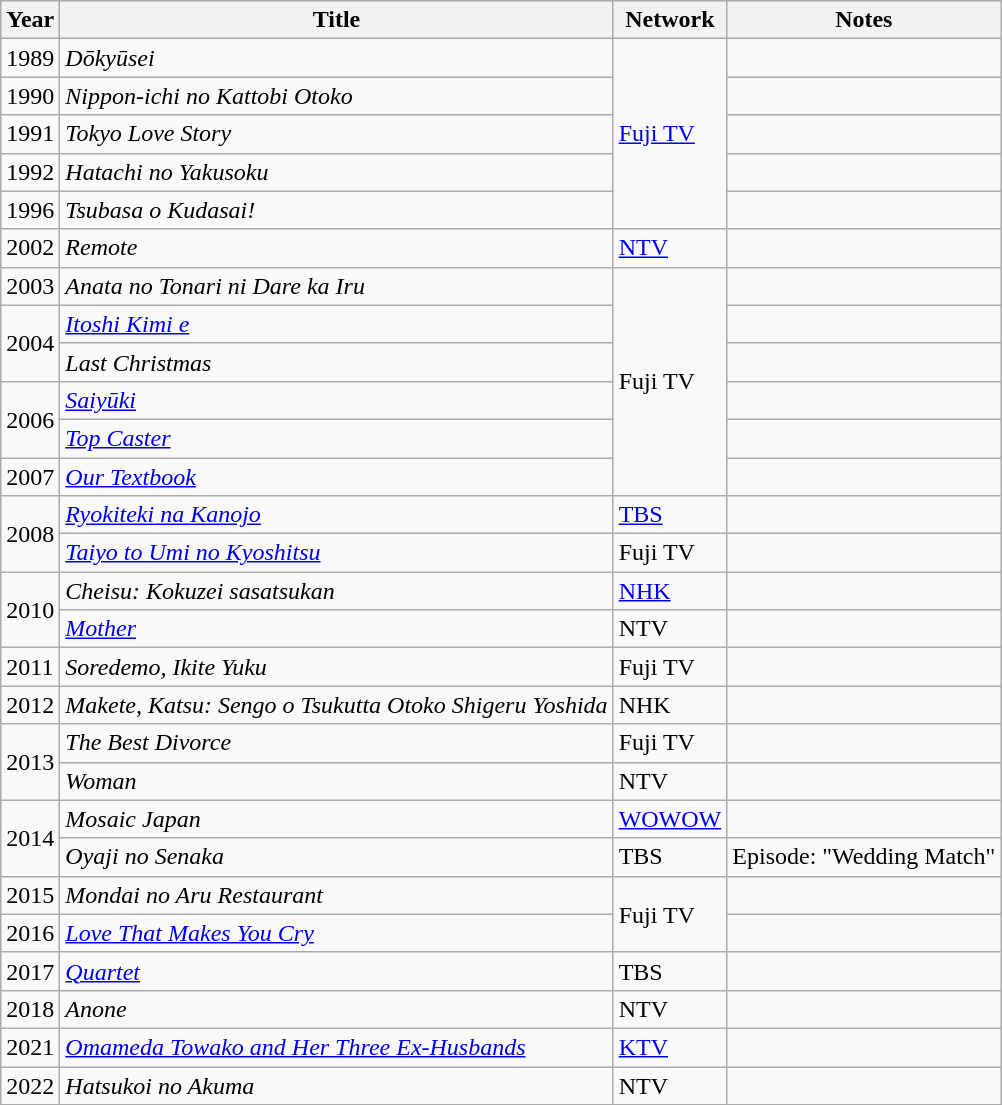<table class="wikitable">
<tr>
<th>Year</th>
<th>Title</th>
<th>Network</th>
<th>Notes</th>
</tr>
<tr>
<td>1989</td>
<td><em>Dōkyūsei</em></td>
<td rowspan="5"><a href='#'>Fuji TV</a></td>
<td></td>
</tr>
<tr>
<td>1990</td>
<td><em>Nippon-ichi no Kattobi Otoko</em></td>
<td></td>
</tr>
<tr>
<td>1991</td>
<td><em>Tokyo Love Story</em></td>
<td></td>
</tr>
<tr>
<td>1992</td>
<td><em>Hatachi no Yakusoku</em></td>
<td></td>
</tr>
<tr>
<td>1996</td>
<td><em>Tsubasa o Kudasai!</em></td>
<td></td>
</tr>
<tr>
<td>2002</td>
<td><em>Remote</em></td>
<td><a href='#'>NTV</a></td>
<td></td>
</tr>
<tr>
<td>2003</td>
<td><em>Anata no Tonari ni Dare ka Iru</em></td>
<td rowspan="6">Fuji TV</td>
<td></td>
</tr>
<tr>
<td rowspan="2">2004</td>
<td><em><a href='#'>Itoshi Kimi e</a></em></td>
<td></td>
</tr>
<tr>
<td><em>Last Christmas</em></td>
<td></td>
</tr>
<tr>
<td rowspan="2">2006</td>
<td><em><a href='#'>Saiyūki</a></em></td>
<td></td>
</tr>
<tr>
<td><em><a href='#'>Top Caster</a></em></td>
<td></td>
</tr>
<tr>
<td>2007</td>
<td><em><a href='#'>Our Textbook</a></em></td>
<td></td>
</tr>
<tr>
<td rowspan="2">2008</td>
<td><em><a href='#'>Ryokiteki na Kanojo</a></em></td>
<td><a href='#'>TBS</a></td>
<td></td>
</tr>
<tr>
<td><em><a href='#'>Taiyo to Umi no Kyoshitsu</a></em></td>
<td>Fuji TV</td>
<td></td>
</tr>
<tr>
<td rowspan="2">2010</td>
<td><em>Cheisu: Kokuzei sasatsukan</em></td>
<td><a href='#'>NHK</a></td>
<td></td>
</tr>
<tr>
<td><em><a href='#'>Mother</a></em></td>
<td>NTV</td>
<td></td>
</tr>
<tr>
<td>2011</td>
<td><em>Soredemo, Ikite Yuku</em></td>
<td>Fuji TV</td>
<td></td>
</tr>
<tr>
<td>2012</td>
<td><em>Makete, Katsu: Sengo o Tsukutta Otoko Shigeru Yoshida</em></td>
<td>NHK</td>
<td></td>
</tr>
<tr>
<td rowspan="2">2013</td>
<td><em>The Best Divorce</em></td>
<td>Fuji TV</td>
<td></td>
</tr>
<tr>
<td><em>Woman</em></td>
<td>NTV</td>
<td></td>
</tr>
<tr>
<td rowspan="2">2014</td>
<td><em>Mosaic Japan</em></td>
<td><a href='#'>WOWOW</a></td>
<td></td>
</tr>
<tr>
<td><em>Oyaji no Senaka</em></td>
<td>TBS</td>
<td>Episode: "Wedding Match"</td>
</tr>
<tr>
<td>2015</td>
<td><em>Mondai no Aru Restaurant</em></td>
<td rowspan="2">Fuji TV</td>
<td></td>
</tr>
<tr>
<td>2016</td>
<td><em><a href='#'>Love That Makes You Cry</a></em></td>
<td></td>
</tr>
<tr>
<td>2017</td>
<td><em><a href='#'>Quartet</a></em></td>
<td>TBS</td>
<td></td>
</tr>
<tr>
<td>2018</td>
<td><em>Anone</em></td>
<td>NTV</td>
<td></td>
</tr>
<tr>
<td>2021</td>
<td><em><a href='#'>Omameda Towako and Her Three Ex-Husbands</a></em></td>
<td><a href='#'>KTV</a></td>
<td></td>
</tr>
<tr>
<td>2022</td>
<td><em>Hatsukoi no Akuma</em></td>
<td>NTV</td>
<td></td>
</tr>
<tr>
</tr>
</table>
